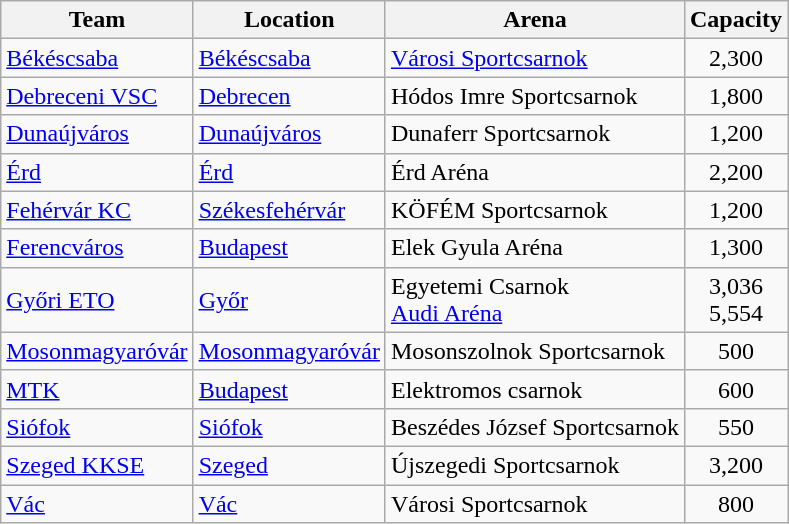<table class="wikitable sortable" style="text-align: left;">
<tr>
<th>Team</th>
<th>Location</th>
<th>Arena</th>
<th>Capacity</th>
</tr>
<tr>
<td><a href='#'>Békéscsaba</a></td>
<td><a href='#'>Békéscsaba</a></td>
<td><a href='#'>Városi Sportcsarnok</a></td>
<td align="center">2,300</td>
</tr>
<tr>
<td><a href='#'>Debreceni VSC</a></td>
<td><a href='#'>Debrecen</a></td>
<td>Hódos Imre Sportcsarnok</td>
<td align="center">1,800</td>
</tr>
<tr>
<td><a href='#'>Dunaújváros</a></td>
<td><a href='#'>Dunaújváros</a></td>
<td>Dunaferr Sportcsarnok</td>
<td align="center">1,200</td>
</tr>
<tr>
<td><a href='#'>Érd</a></td>
<td><a href='#'>Érd</a></td>
<td>Érd Aréna</td>
<td align="center">2,200</td>
</tr>
<tr>
<td><a href='#'>Fehérvár KC</a></td>
<td><a href='#'>Székesfehérvár</a></td>
<td>KÖFÉM Sportcsarnok</td>
<td align="center">1,200</td>
</tr>
<tr>
<td><a href='#'>Ferencváros</a></td>
<td><a href='#'>Budapest</a></td>
<td>Elek Gyula Aréna</td>
<td align="center">1,300</td>
</tr>
<tr>
<td><a href='#'>Győri ETO</a></td>
<td><a href='#'>Győr</a></td>
<td>Egyetemi Csarnok<br><a href='#'>Audi Aréna</a></td>
<td align="center">3,036 <br> 5,554</td>
</tr>
<tr>
<td><a href='#'>Mosonmagyaróvár</a></td>
<td><a href='#'>Mosonmagyaróvár</a></td>
<td>Mosonszolnok Sportcsarnok</td>
<td align="center">500</td>
</tr>
<tr>
<td><a href='#'>MTK</a></td>
<td><a href='#'>Budapest</a></td>
<td>Elektromos csarnok</td>
<td align="center">600</td>
</tr>
<tr>
<td><a href='#'>Siófok</a></td>
<td><a href='#'>Siófok</a></td>
<td>Beszédes József Sportcsarnok</td>
<td align="center">550</td>
</tr>
<tr>
<td><a href='#'>Szeged KKSE</a></td>
<td><a href='#'>Szeged</a></td>
<td>Újszegedi Sportcsarnok</td>
<td align="center">3,200</td>
</tr>
<tr>
<td><a href='#'>Vác</a></td>
<td><a href='#'>Vác</a></td>
<td>Városi Sportcsarnok</td>
<td align="center">800</td>
</tr>
</table>
